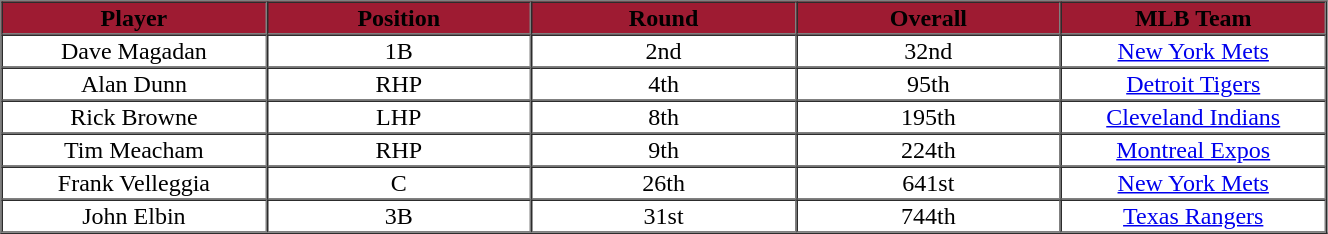<table cellpadding="1" border="1" cellspacing="0" width="70%">
<tr>
<th bgcolor="#9E1B32" width="20%"><span>Player</span></th>
<th bgcolor="#9E1B32" width="20%"><span>Position</span></th>
<th bgcolor="#9E1B32" width="20%"><span>Round</span></th>
<th bgcolor="#9E1B32" width="20%"><span>Overall</span></th>
<th bgcolor="#9E1B32" width="20%"><span>MLB Team</span></th>
</tr>
<tr align="center">
<td>Dave Magadan</td>
<td>1B</td>
<td>2nd</td>
<td>32nd</td>
<td><a href='#'>New York Mets</a></td>
</tr>
<tr align="center">
<td>Alan Dunn</td>
<td>RHP</td>
<td>4th</td>
<td>95th</td>
<td><a href='#'>Detroit Tigers</a></td>
</tr>
<tr align="center">
<td>Rick Browne</td>
<td>LHP</td>
<td>8th</td>
<td>195th</td>
<td><a href='#'>Cleveland Indians</a></td>
</tr>
<tr align="center">
<td>Tim Meacham</td>
<td>RHP</td>
<td>9th</td>
<td>224th</td>
<td><a href='#'>Montreal Expos</a></td>
</tr>
<tr align="center">
<td>Frank Velleggia</td>
<td>C</td>
<td>26th</td>
<td>641st</td>
<td><a href='#'>New York Mets</a></td>
</tr>
<tr align="center">
<td>John Elbin</td>
<td>3B</td>
<td>31st</td>
<td>744th</td>
<td><a href='#'>Texas Rangers</a></td>
</tr>
</table>
